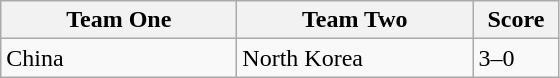<table class="wikitable">
<tr>
<th width=150>Team One</th>
<th width=150>Team Two</th>
<th width=50>Score</th>
</tr>
<tr>
<td>China</td>
<td>North Korea</td>
<td>3–0</td>
</tr>
</table>
